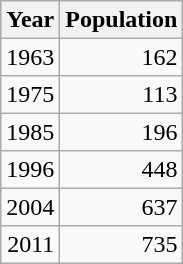<table class="wikitable" style="line-height:1.1em;">
<tr>
<th>Year</th>
<th>Population</th>
</tr>
<tr align="right">
<td>1963</td>
<td>162</td>
</tr>
<tr align="right">
<td>1975</td>
<td>113</td>
</tr>
<tr align="right">
<td>1985</td>
<td>196</td>
</tr>
<tr align="right">
<td>1996</td>
<td>448</td>
</tr>
<tr align="right">
<td>2004</td>
<td>637</td>
</tr>
<tr align="right">
<td>2011</td>
<td>735</td>
</tr>
</table>
